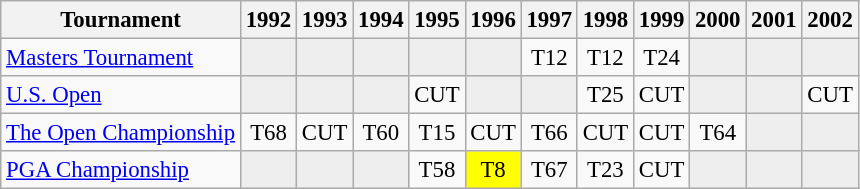<table class="wikitable" style="font-size:95%;text-align:center;">
<tr>
<th>Tournament</th>
<th>1992</th>
<th>1993</th>
<th>1994</th>
<th>1995</th>
<th>1996</th>
<th>1997</th>
<th>1998</th>
<th>1999</th>
<th>2000</th>
<th>2001</th>
<th>2002</th>
</tr>
<tr>
<td align=left><a href='#'>Masters Tournament</a></td>
<td style="background:#eeeeee;"></td>
<td style="background:#eeeeee;"></td>
<td style="background:#eeeeee;"></td>
<td style="background:#eeeeee;"></td>
<td style="background:#eeeeee;"></td>
<td>T12</td>
<td>T12</td>
<td>T24</td>
<td style="background:#eeeeee;"></td>
<td style="background:#eeeeee;"></td>
<td style="background:#eeeeee;"></td>
</tr>
<tr>
<td align=left><a href='#'>U.S. Open</a></td>
<td style="background:#eeeeee;"></td>
<td style="background:#eeeeee;"></td>
<td style="background:#eeeeee;"></td>
<td>CUT</td>
<td style="background:#eeeeee;"></td>
<td style="background:#eeeeee;"></td>
<td>T25</td>
<td>CUT</td>
<td style="background:#eeeeee;"></td>
<td style="background:#eeeeee;"></td>
<td>CUT</td>
</tr>
<tr>
<td align=left><a href='#'>The Open Championship</a></td>
<td>T68</td>
<td>CUT</td>
<td>T60</td>
<td>T15</td>
<td>CUT</td>
<td>T66</td>
<td>CUT</td>
<td>CUT</td>
<td>T64</td>
<td style="background:#eeeeee;"></td>
<td style="background:#eeeeee;"></td>
</tr>
<tr>
<td align=left><a href='#'>PGA Championship</a></td>
<td style="background:#eeeeee;"></td>
<td style="background:#eeeeee;"></td>
<td style="background:#eeeeee;"></td>
<td>T58</td>
<td style="background:yellow;">T8</td>
<td>T67</td>
<td>T23</td>
<td>CUT</td>
<td style="background:#eeeeee;"></td>
<td style="background:#eeeeee;"></td>
<td style="background:#eeeeee;"></td>
</tr>
</table>
